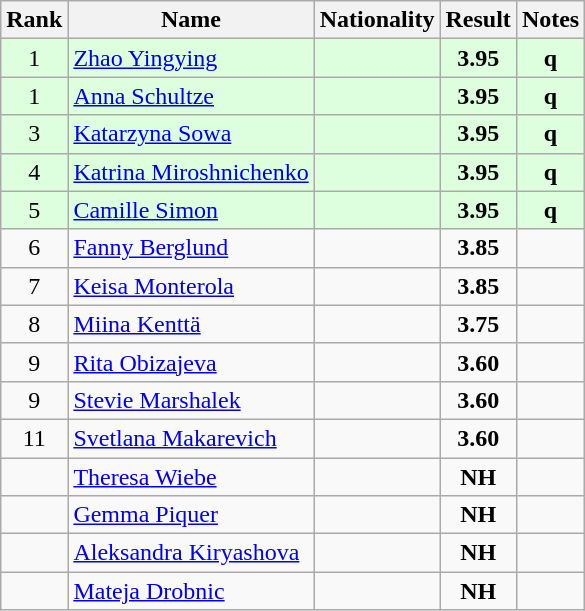<table class="wikitable sortable" style="text-align:center">
<tr>
<th>Rank</th>
<th>Name</th>
<th>Nationality</th>
<th>Result</th>
<th>Notes</th>
</tr>
<tr bgcolor=ddffdd>
<td>1</td>
<td align=left><a href='#'>Zhao Yingying</a></td>
<td align=left></td>
<td><strong>3.95</strong></td>
<td><strong>q</strong></td>
</tr>
<tr bgcolor=ddffdd>
<td>1</td>
<td align=left><a href='#'>Anna Schultze</a></td>
<td align=left></td>
<td><strong>3.95</strong></td>
<td><strong>q</strong></td>
</tr>
<tr bgcolor=ddffdd>
<td>3</td>
<td align=left><a href='#'>Katarzyna Sowa</a></td>
<td align=left></td>
<td><strong>3.95</strong></td>
<td><strong>q</strong></td>
</tr>
<tr bgcolor=ddffdd>
<td>4</td>
<td align=left><a href='#'>Katrina Miroshnichenko</a></td>
<td align=left></td>
<td><strong>3.95</strong></td>
<td><strong>q</strong></td>
</tr>
<tr bgcolor=ddffdd>
<td>5</td>
<td align=left><a href='#'>Camille Simon</a></td>
<td align=left></td>
<td><strong>3.95</strong></td>
<td><strong>q</strong></td>
</tr>
<tr>
<td>6</td>
<td align=left><a href='#'>Fanny Berglund</a></td>
<td align=left></td>
<td><strong>3.85</strong></td>
<td></td>
</tr>
<tr>
<td>7</td>
<td align=left><a href='#'>Keisa Monterola</a></td>
<td align=left></td>
<td><strong>3.85</strong></td>
<td></td>
</tr>
<tr>
<td>8</td>
<td align=left><a href='#'>Miina Kenttä</a></td>
<td align=left></td>
<td><strong>3.75</strong></td>
<td></td>
</tr>
<tr>
<td>9</td>
<td align=left><a href='#'>Rita Obizajeva</a></td>
<td align=left></td>
<td><strong>3.60</strong></td>
<td></td>
</tr>
<tr>
<td>9</td>
<td align=left><a href='#'>Stevie Marshalek</a></td>
<td align=left></td>
<td><strong>3.60</strong></td>
<td></td>
</tr>
<tr>
<td>11</td>
<td align=left><a href='#'>Svetlana Makarevich</a></td>
<td align=left></td>
<td><strong>3.60</strong></td>
<td></td>
</tr>
<tr>
<td></td>
<td align=left><a href='#'>Theresa Wiebe</a></td>
<td align=left></td>
<td><strong>NH</strong></td>
<td></td>
</tr>
<tr>
<td></td>
<td align=left><a href='#'>Gemma Piquer</a></td>
<td align=left></td>
<td><strong>NH</strong></td>
<td></td>
</tr>
<tr>
<td></td>
<td align=left><a href='#'>Aleksandra Kiryashova</a></td>
<td align=left></td>
<td><strong>NH</strong></td>
<td></td>
</tr>
<tr>
<td></td>
<td align=left><a href='#'>Mateja Drobnic</a></td>
<td align=left></td>
<td><strong>NH</strong></td>
<td></td>
</tr>
</table>
